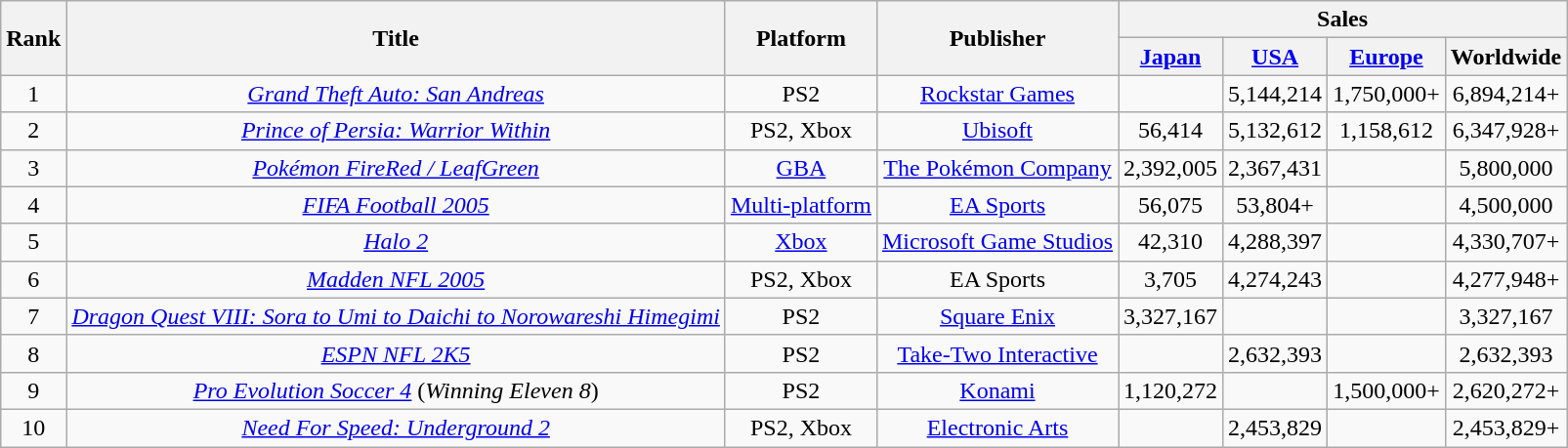<table class="wikitable sortable" style="text-align:center">
<tr>
<th rowspan="2">Rank</th>
<th rowspan="2">Title</th>
<th rowspan="2">Platform</th>
<th rowspan="2">Publisher</th>
<th colspan="4">Sales</th>
</tr>
<tr>
<th><a href='#'>Japan</a></th>
<th><a href='#'>USA</a></th>
<th><a href='#'>Europe</a></th>
<th>Worldwide</th>
</tr>
<tr>
<td>1</td>
<td><em><a href='#'>Grand Theft Auto: San Andreas</a></em></td>
<td>PS2</td>
<td><a href='#'>Rockstar Games</a></td>
<td></td>
<td>5,144,214</td>
<td>1,750,000+</td>
<td>6,894,214+</td>
</tr>
<tr>
<td>2</td>
<td><em><a href='#'>Prince of Persia: Warrior Within</a></em></td>
<td>PS2, Xbox</td>
<td><a href='#'>Ubisoft</a></td>
<td>56,414</td>
<td>5,132,612</td>
<td>1,158,612</td>
<td>6,347,928+</td>
</tr>
<tr>
<td>3</td>
<td><a href='#'><em>Pokémon FireRed / LeafGreen</em></a></td>
<td><a href='#'>GBA</a></td>
<td><a href='#'>The Pokémon Company</a></td>
<td>2,392,005</td>
<td>2,367,431</td>
<td></td>
<td>5,800,000</td>
</tr>
<tr>
<td>4</td>
<td><em><a href='#'>FIFA Football 2005</a></em></td>
<td><a href='#'>Multi-platform</a></td>
<td><a href='#'>EA Sports</a></td>
<td>56,075</td>
<td>53,804+</td>
<td></td>
<td>4,500,000</td>
</tr>
<tr>
<td>5</td>
<td><em><a href='#'>Halo 2</a></em></td>
<td><a href='#'>Xbox</a></td>
<td><a href='#'>Microsoft Game Studios</a></td>
<td>42,310</td>
<td>4,288,397</td>
<td></td>
<td>4,330,707+</td>
</tr>
<tr>
<td>6</td>
<td><em><a href='#'>Madden NFL 2005</a></em></td>
<td>PS2, Xbox</td>
<td>EA Sports</td>
<td>3,705</td>
<td>4,274,243</td>
<td></td>
<td>4,277,948+</td>
</tr>
<tr>
<td>7</td>
<td><a href='#'><em>Dragon Quest VIII: Sora to Umi to Daichi to Norowareshi Himegimi</em></a></td>
<td>PS2</td>
<td><a href='#'>Square Enix</a></td>
<td>3,327,167</td>
<td></td>
<td></td>
<td>3,327,167</td>
</tr>
<tr>
<td>8</td>
<td><em><a href='#'>ESPN NFL 2K5</a></em></td>
<td>PS2</td>
<td><a href='#'>Take-Two Interactive</a></td>
<td></td>
<td>2,632,393</td>
<td></td>
<td>2,632,393</td>
</tr>
<tr>
<td>9</td>
<td><em><a href='#'>Pro Evolution Soccer 4</a></em> (<em>Winning Eleven 8</em>)</td>
<td>PS2</td>
<td><a href='#'>Konami</a></td>
<td>1,120,272</td>
<td></td>
<td>1,500,000+</td>
<td>2,620,272+</td>
</tr>
<tr>
<td>10</td>
<td><em><a href='#'>Need For Speed: Underground 2</a></em></td>
<td>PS2, Xbox</td>
<td><a href='#'>Electronic Arts</a></td>
<td></td>
<td>2,453,829</td>
<td></td>
<td>2,453,829+</td>
</tr>
</table>
